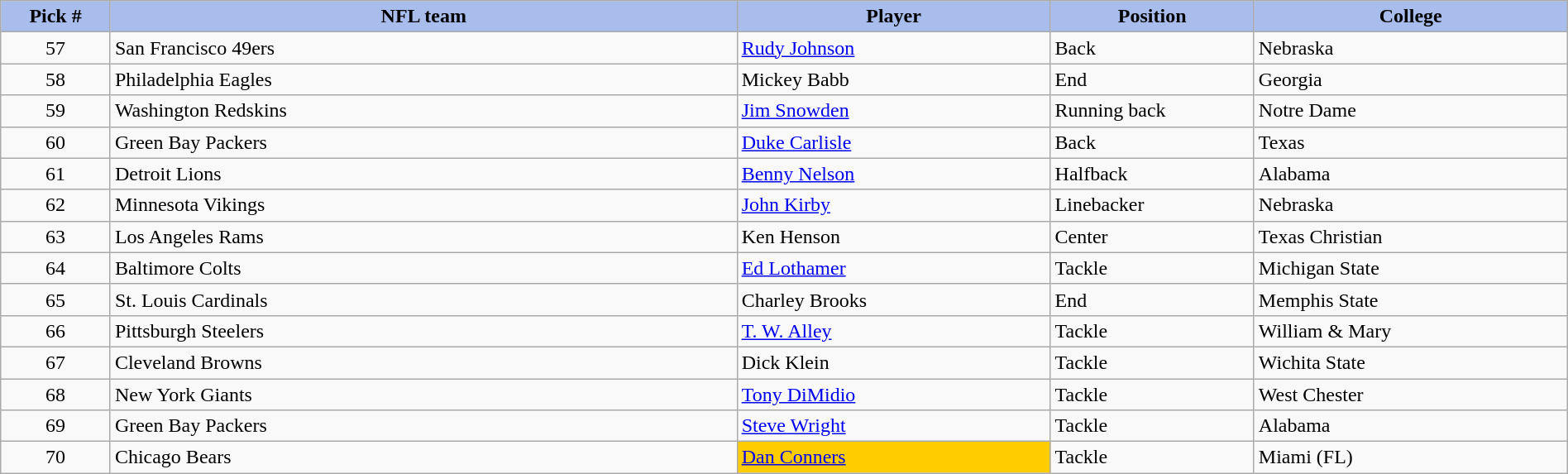<table class="wikitable sortable sortable" style="width: 100%">
<tr>
<th style="background:#A8BDEC;" width=7%>Pick #</th>
<th width=40% style="background:#A8BDEC;">NFL team</th>
<th width=20% style="background:#A8BDEC;">Player</th>
<th width=13% style="background:#A8BDEC;">Position</th>
<th style="background:#A8BDEC;">College</th>
</tr>
<tr>
<td align=center>57</td>
<td>San Francisco 49ers</td>
<td><a href='#'>Rudy Johnson</a></td>
<td>Back</td>
<td>Nebraska</td>
</tr>
<tr>
<td align=center>58</td>
<td>Philadelphia Eagles</td>
<td>Mickey Babb</td>
<td>End</td>
<td>Georgia</td>
</tr>
<tr>
<td align=center>59</td>
<td>Washington Redskins</td>
<td><a href='#'>Jim Snowden</a></td>
<td>Running back</td>
<td>Notre Dame</td>
</tr>
<tr>
<td align=center>60</td>
<td>Green Bay Packers</td>
<td><a href='#'>Duke Carlisle</a></td>
<td>Back</td>
<td>Texas</td>
</tr>
<tr>
<td align=center>61</td>
<td>Detroit Lions</td>
<td><a href='#'>Benny Nelson</a></td>
<td>Halfback</td>
<td>Alabama</td>
</tr>
<tr>
<td align=center>62</td>
<td>Minnesota Vikings</td>
<td><a href='#'>John Kirby</a></td>
<td>Linebacker</td>
<td>Nebraska</td>
</tr>
<tr>
<td align=center>63</td>
<td>Los Angeles Rams</td>
<td>Ken Henson</td>
<td>Center</td>
<td>Texas Christian</td>
</tr>
<tr>
<td align=center>64</td>
<td>Baltimore Colts</td>
<td><a href='#'>Ed Lothamer</a></td>
<td>Tackle</td>
<td>Michigan State</td>
</tr>
<tr>
<td align=center>65</td>
<td>St. Louis Cardinals</td>
<td>Charley Brooks</td>
<td>End</td>
<td>Memphis State</td>
</tr>
<tr>
<td align=center>66</td>
<td>Pittsburgh Steelers</td>
<td><a href='#'>T. W. Alley</a></td>
<td>Tackle</td>
<td>William & Mary</td>
</tr>
<tr>
<td align=center>67</td>
<td>Cleveland Browns</td>
<td>Dick Klein</td>
<td>Tackle</td>
<td>Wichita State</td>
</tr>
<tr>
<td align=center>68</td>
<td>New York Giants</td>
<td><a href='#'>Tony DiMidio</a></td>
<td>Tackle</td>
<td>West Chester</td>
</tr>
<tr>
<td align=center>69</td>
<td>Green Bay Packers</td>
<td><a href='#'>Steve Wright</a></td>
<td>Tackle</td>
<td>Alabama</td>
</tr>
<tr>
<td align=center>70</td>
<td>Chicago Bears</td>
<td bgcolor="#FFCC00"><a href='#'>Dan Conners</a></td>
<td>Tackle</td>
<td>Miami (FL)</td>
</tr>
</table>
